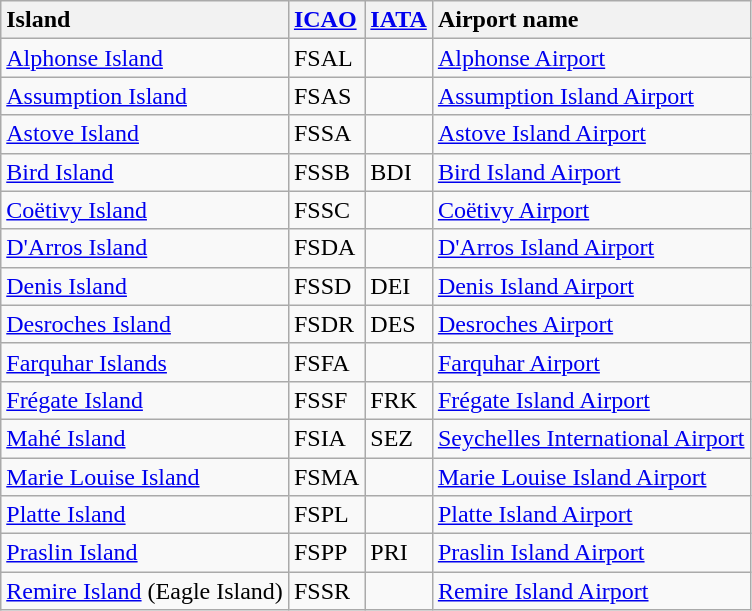<table class="wikitable sortable">
<tr valign="baseline">
<th style="text-align:left;">Island</th>
<th style="text-align:left;"><a href='#'>ICAO</a></th>
<th style="text-align:left;"><a href='#'>IATA</a></th>
<th style="text-align:left; white-space:nowrap;">Airport name</th>
</tr>
<tr valign="top">
<td><a href='#'>Alphonse Island</a></td>
<td>FSAL</td>
<td></td>
<td><a href='#'>Alphonse Airport</a></td>
</tr>
<tr valign="top">
<td><a href='#'>Assumption Island</a></td>
<td>FSAS</td>
<td></td>
<td><a href='#'>Assumption Island Airport</a></td>
</tr>
<tr valign="top">
<td><a href='#'>Astove Island</a></td>
<td>FSSA</td>
<td></td>
<td><a href='#'>Astove Island Airport</a></td>
</tr>
<tr valign="top">
<td><a href='#'>Bird Island</a></td>
<td>FSSB</td>
<td>BDI</td>
<td><a href='#'>Bird Island Airport</a></td>
</tr>
<tr valign="top">
<td><a href='#'>Coëtivy Island</a></td>
<td>FSSC</td>
<td></td>
<td><a href='#'>Coëtivy Airport</a></td>
</tr>
<tr valign="top">
<td><a href='#'>D'Arros Island</a></td>
<td>FSDA</td>
<td></td>
<td><a href='#'>D'Arros Island Airport</a></td>
</tr>
<tr valign="top">
<td><a href='#'>Denis Island</a></td>
<td>FSSD</td>
<td>DEI</td>
<td><a href='#'>Denis Island Airport</a></td>
</tr>
<tr valign="top">
<td><a href='#'>Desroches Island</a></td>
<td>FSDR</td>
<td>DES</td>
<td><a href='#'>Desroches Airport</a></td>
</tr>
<tr valign="top">
<td><a href='#'>Farquhar Islands</a></td>
<td>FSFA</td>
<td></td>
<td><a href='#'>Farquhar Airport</a></td>
</tr>
<tr valign="top">
<td><a href='#'>Frégate Island</a></td>
<td>FSSF</td>
<td>FRK</td>
<td><a href='#'>Frégate Island Airport</a></td>
</tr>
<tr valign="top">
<td><a href='#'>Mahé Island</a></td>
<td>FSIA</td>
<td>SEZ</td>
<td><a href='#'>Seychelles International Airport</a></td>
</tr>
<tr valign="top">
<td><a href='#'>Marie Louise Island</a></td>
<td>FSMA</td>
<td></td>
<td><a href='#'>Marie Louise Island Airport</a></td>
</tr>
<tr valign="top">
<td><a href='#'>Platte Island</a></td>
<td>FSPL</td>
<td></td>
<td><a href='#'>Platte Island Airport</a></td>
</tr>
<tr valign="top">
<td><a href='#'>Praslin Island</a></td>
<td>FSPP</td>
<td>PRI</td>
<td><a href='#'>Praslin Island Airport</a></td>
</tr>
<tr valign="top">
<td><a href='#'>Remire Island</a> (Eagle Island)</td>
<td>FSSR</td>
<td></td>
<td><a href='#'>Remire Island Airport</a></td>
</tr>
</table>
